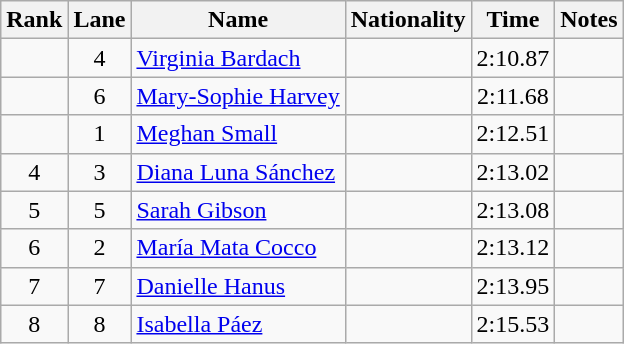<table class="wikitable sortable" style="text-align:center">
<tr>
<th>Rank</th>
<th>Lane</th>
<th>Name</th>
<th>Nationality</th>
<th>Time</th>
<th>Notes</th>
</tr>
<tr>
<td></td>
<td>4</td>
<td align=left><a href='#'>Virginia Bardach</a></td>
<td align=left></td>
<td>2:10.87</td>
<td></td>
</tr>
<tr>
<td></td>
<td>6</td>
<td align=left><a href='#'>Mary-Sophie Harvey</a></td>
<td align=left></td>
<td>2:11.68</td>
<td></td>
</tr>
<tr>
<td></td>
<td>1</td>
<td align=left><a href='#'>Meghan Small</a></td>
<td align=left></td>
<td>2:12.51</td>
<td></td>
</tr>
<tr>
<td>4</td>
<td>3</td>
<td align=left><a href='#'>Diana Luna Sánchez</a></td>
<td align=left></td>
<td>2:13.02</td>
<td></td>
</tr>
<tr>
<td>5</td>
<td>5</td>
<td align=left><a href='#'>Sarah Gibson</a></td>
<td align=left></td>
<td>2:13.08</td>
<td></td>
</tr>
<tr>
<td>6</td>
<td>2</td>
<td align=left><a href='#'>María Mata Cocco</a></td>
<td align=left></td>
<td>2:13.12</td>
<td></td>
</tr>
<tr>
<td>7</td>
<td>7</td>
<td align=left><a href='#'>Danielle Hanus</a></td>
<td align=left></td>
<td>2:13.95</td>
<td></td>
</tr>
<tr>
<td>8</td>
<td>8</td>
<td align=left><a href='#'>Isabella Páez</a></td>
<td align=left></td>
<td>2:15.53</td>
<td></td>
</tr>
</table>
